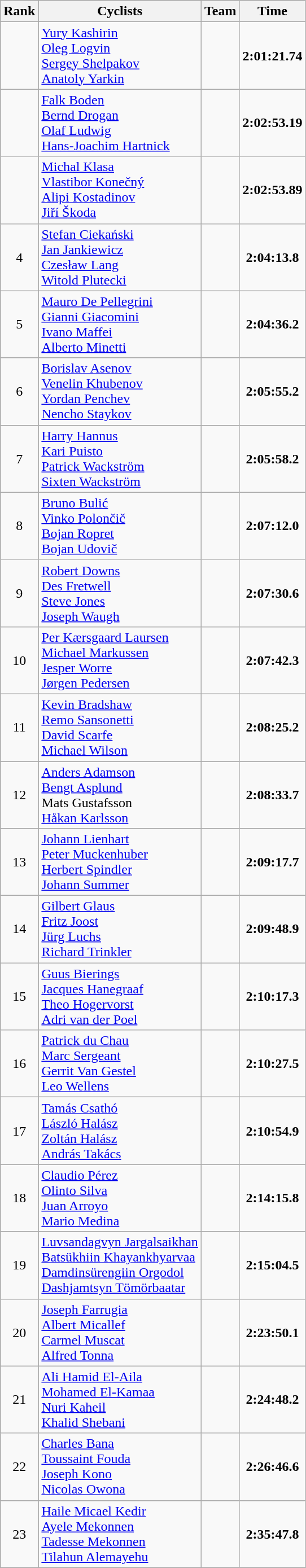<table class=wikitable style="text-align:center">
<tr>
<th>Rank</th>
<th>Cyclists</th>
<th>Team</th>
<th>Time</th>
</tr>
<tr>
<td></td>
<td align=left><a href='#'>Yury Kashirin</a><br> <a href='#'>Oleg Logvin</a><br> <a href='#'>Sergey Shelpakov</a> <br> <a href='#'>Anatoly Yarkin</a></td>
<td></td>
<td><strong>2:01:21.74</strong></td>
</tr>
<tr>
<td></td>
<td align=left><a href='#'>Falk Boden</a><br> <a href='#'>Bernd Drogan</a><br> <a href='#'>Olaf Ludwig</a> <br> <a href='#'>Hans-Joachim Hartnick</a></td>
<td></td>
<td><strong>2:02:53.19</strong></td>
</tr>
<tr>
<td></td>
<td align=left><a href='#'>Michal Klasa</a><br> <a href='#'>Vlastibor Konečný</a><br> <a href='#'>Alipi Kostadinov</a> <br> <a href='#'>Jiří Škoda</a></td>
<td></td>
<td><strong>2:02:53.89</strong></td>
</tr>
<tr>
<td>4</td>
<td align=left><a href='#'>Stefan Ciekański</a><br> <a href='#'>Jan Jankiewicz</a><br> <a href='#'>Czesław Lang</a> <br> <a href='#'>Witold Plutecki</a></td>
<td></td>
<td><strong>2:04:13.8</strong></td>
</tr>
<tr>
<td>5</td>
<td align=left><a href='#'>Mauro De Pellegrini</a><br> <a href='#'>Gianni Giacomini</a><br> <a href='#'>Ivano Maffei</a> <br> <a href='#'>Alberto Minetti</a></td>
<td></td>
<td><strong>2:04:36.2</strong></td>
</tr>
<tr>
<td>6</td>
<td align=left><a href='#'>Borislav Asenov</a><br> <a href='#'>Venelin Khubenov</a><br> <a href='#'>Yordan Penchev</a> <br> <a href='#'>Nencho Staykov</a></td>
<td></td>
<td><strong>2:05:55.2</strong></td>
</tr>
<tr>
<td>7</td>
<td align=left><a href='#'>Harry Hannus</a><br> <a href='#'>Kari Puisto</a><br> <a href='#'>Patrick Wackström</a> <br> <a href='#'>Sixten Wackström</a></td>
<td></td>
<td><strong>2:05:58.2</strong></td>
</tr>
<tr>
<td>8</td>
<td align=left><a href='#'>Bruno Bulić</a><br> <a href='#'>Vinko Polončič</a><br> <a href='#'>Bojan Ropret</a> <br> <a href='#'>Bojan Udovič</a></td>
<td></td>
<td><strong>2:07:12.0</strong></td>
</tr>
<tr>
<td>9</td>
<td align=left><a href='#'>Robert Downs</a><br> <a href='#'>Des Fretwell</a><br> <a href='#'>Steve Jones</a> <br> <a href='#'>Joseph Waugh</a></td>
<td></td>
<td><strong>2:07:30.6</strong></td>
</tr>
<tr>
<td>10</td>
<td align=left><a href='#'>Per Kærsgaard Laursen</a><br> <a href='#'>Michael Markussen</a><br> <a href='#'>Jesper Worre</a> <br> <a href='#'>Jørgen Pedersen</a></td>
<td></td>
<td><strong>2:07:42.3</strong></td>
</tr>
<tr>
<td>11</td>
<td align=left><a href='#'>Kevin Bradshaw</a><br> <a href='#'>Remo Sansonetti</a><br> <a href='#'>David Scarfe</a> <br> <a href='#'>Michael Wilson</a></td>
<td></td>
<td><strong>2:08:25.2</strong></td>
</tr>
<tr>
<td>12</td>
<td align=left><a href='#'>Anders Adamson</a><br> <a href='#'>Bengt Asplund</a><br> Mats Gustafsson <br> <a href='#'>Håkan Karlsson</a></td>
<td></td>
<td><strong>2:08:33.7</strong></td>
</tr>
<tr>
<td>13</td>
<td align=left><a href='#'>Johann Lienhart</a><br> <a href='#'>Peter Muckenhuber</a><br> <a href='#'>Herbert Spindler</a> <br> <a href='#'>Johann Summer</a></td>
<td></td>
<td><strong>2:09:17.7</strong></td>
</tr>
<tr>
<td>14</td>
<td align=left><a href='#'>Gilbert Glaus</a><br> <a href='#'>Fritz Joost</a><br> <a href='#'>Jürg Luchs</a> <br> <a href='#'>Richard Trinkler</a></td>
<td></td>
<td><strong>2:09:48.9</strong></td>
</tr>
<tr>
<td>15</td>
<td align=left><a href='#'>Guus Bierings</a><br> <a href='#'>Jacques Hanegraaf</a><br> <a href='#'>Theo Hogervorst</a> <br> <a href='#'>Adri van der Poel</a></td>
<td></td>
<td><strong>2:10:17.3</strong></td>
</tr>
<tr>
<td>16</td>
<td align=left><a href='#'>Patrick du Chau</a><br> <a href='#'>Marc Sergeant</a><br> <a href='#'>Gerrit Van Gestel</a> <br> <a href='#'>Leo Wellens</a></td>
<td></td>
<td><strong>2:10:27.5</strong></td>
</tr>
<tr>
<td>17</td>
<td align=left><a href='#'>Tamás Csathó</a><br> <a href='#'>László Halász</a><br> <a href='#'>Zoltán Halász</a> <br> <a href='#'>András Takács</a></td>
<td></td>
<td><strong>2:10:54.9</strong></td>
</tr>
<tr>
<td>18</td>
<td align=left><a href='#'>Claudio Pérez</a><br> <a href='#'>Olinto Silva</a><br> <a href='#'>Juan Arroyo</a> <br> <a href='#'>Mario Medina</a></td>
<td></td>
<td><strong>2:14:15.8</strong></td>
</tr>
<tr>
<td>19</td>
<td align=left><a href='#'>Luvsandagvyn Jargalsaikhan</a><br> <a href='#'>Batsükhiin Khayankhyarvaa</a><br> <a href='#'>Damdinsürengiin Orgodol</a> <br> <a href='#'>Dashjamtsyn Tömörbaatar</a></td>
<td></td>
<td><strong>2:15:04.5</strong></td>
</tr>
<tr>
<td>20</td>
<td align=left><a href='#'>Joseph Farrugia</a><br> <a href='#'>Albert Micallef</a><br> <a href='#'>Carmel Muscat</a> <br> <a href='#'>Alfred Tonna</a></td>
<td></td>
<td><strong>2:23:50.1</strong></td>
</tr>
<tr>
<td>21</td>
<td align=left><a href='#'>Ali Hamid El-Aila</a><br> <a href='#'>Mohamed El-Kamaa</a><br> <a href='#'>Nuri Kaheil</a> <br> <a href='#'>Khalid Shebani</a></td>
<td></td>
<td><strong>2:24:48.2</strong></td>
</tr>
<tr>
<td>22</td>
<td align=left><a href='#'>Charles Bana</a><br> <a href='#'>Toussaint Fouda</a><br> <a href='#'>Joseph Kono</a> <br> <a href='#'>Nicolas Owona</a></td>
<td></td>
<td><strong>2:26:46.6</strong></td>
</tr>
<tr>
<td>23</td>
<td align=left><a href='#'>Haile Micael Kedir</a><br> <a href='#'>Ayele Mekonnen</a><br> <a href='#'>Tadesse Mekonnen</a> <br> <a href='#'>Tilahun Alemayehu</a></td>
<td></td>
<td><strong>2:35:47.8</strong></td>
</tr>
</table>
